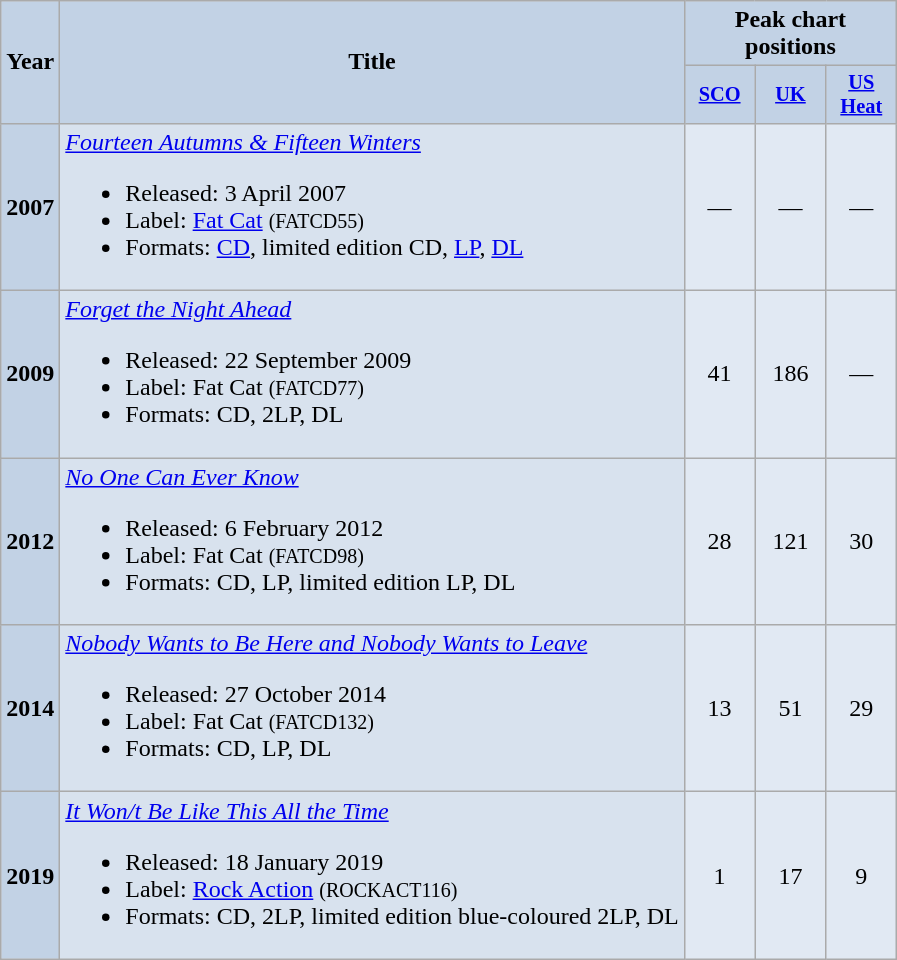<table class="wikitable" style="text-align:center; background-color: #e1e9f3">
<tr>
<th rowspan="2" style="background: #c2d2e5">Year</th>
<th rowspan="2" style="background: #c2d2e5">Title</th>
<th colspan="3" style="background: #c2d2e5">Peak chart positions</th>
</tr>
<tr>
<th scope="col" style="width:3em;font-size:85%;background:#c2d2e5"><a href='#'>SCO</a><br></th>
<th scope="col" style="width:3em;font-size:85%;background:#c2d2e5"><a href='#'>UK</a><br></th>
<th scope="col" style="width:3em;font-size:85%;background:#c2d2e5"><a href='#'>US<br>Heat</a><br></th>
</tr>
<tr>
<td style="background: #c2d2e5"><strong>2007</strong></td>
<td style="background: #d8e2ee" align="left"><em><a href='#'>Fourteen Autumns & Fifteen Winters</a></em><br><ul><li>Released: 3 April 2007</li><li>Label: <a href='#'>Fat Cat</a> <small>(FATCD55)</small></li><li>Formats: <a href='#'>CD</a>, limited edition CD, <a href='#'>LP</a>, <a href='#'>DL</a></li></ul></td>
<td style="text-align:center;">—</td>
<td style="text-align:center;">—</td>
<td style="text-align:center;">—</td>
</tr>
<tr>
<td style="background: #c2d2e5"><strong>2009</strong></td>
<td style="background: #d8e2ee" align="left"><em><a href='#'>Forget the Night Ahead</a></em><br><ul><li>Released: 22 September 2009</li><li>Label: Fat Cat <small>(FATCD77)</small></li><li>Formats: CD, 2LP, DL</li></ul></td>
<td style="text-align:center;">41</td>
<td style="text-align:center;">186</td>
<td style="text-align:center;">—</td>
</tr>
<tr>
<td style="background: #c2d2e5"><strong>2012</strong></td>
<td style="background: #d8e2ee" align="left"><em><a href='#'>No One Can Ever Know</a></em><br><ul><li>Released: 6 February 2012</li><li>Label: Fat Cat <small>(FATCD98)</small></li><li>Formats: CD, LP, limited edition LP, DL</li></ul></td>
<td style="text-align:center;">28</td>
<td style="text-align:center;">121</td>
<td style="text-align:center;">30</td>
</tr>
<tr>
<td style="background: #c2d2e5"><strong>2014</strong></td>
<td style="background: #d8e2ee" align="left"><em><a href='#'>Nobody Wants to Be Here and Nobody Wants to Leave</a></em><br><ul><li>Released: 27 October 2014</li><li>Label: Fat Cat <small>(FATCD132)</small></li><li>Formats: CD, LP, DL</li></ul></td>
<td style="text-align:center;">13</td>
<td style="text-align:center;">51</td>
<td style="text-align:center;">29</td>
</tr>
<tr>
<td style="background: #c2d2e5"><strong>2019</strong></td>
<td style="background: #d8e2ee" align="left"><em><a href='#'>It Won/t Be Like This All the Time</a></em><br><ul><li>Released: 18 January 2019</li><li>Label: <a href='#'>Rock Action</a> <small>(ROCKACT116)</small></li><li>Formats: CD, 2LP, limited edition blue-coloured 2LP, DL</li></ul></td>
<td style="text-align:center;">1</td>
<td style="text-align:center;">17</td>
<td style="text-align:center;">9</td>
</tr>
</table>
